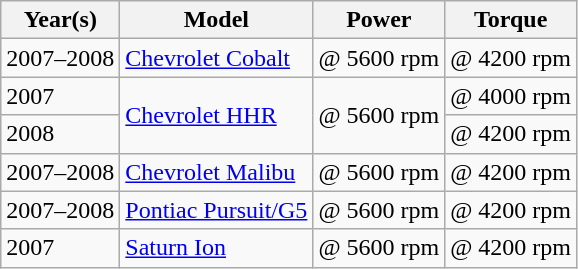<table class="wikitable">
<tr>
<th scope="col">Year(s)</th>
<th scope="col">Model</th>
<th scope="col">Power</th>
<th scope="col">Torque</th>
</tr>
<tr>
<td>2007–2008</td>
<td><a href='#'>Chevrolet Cobalt</a></td>
<td> @ 5600 rpm</td>
<td> @ 4200 rpm</td>
</tr>
<tr>
<td>2007</td>
<td rowspan="2"><a href='#'>Chevrolet HHR</a></td>
<td rowspan="2"> @ 5600 rpm</td>
<td> @ 4000 rpm</td>
</tr>
<tr>
<td>2008</td>
<td> @ 4200 rpm</td>
</tr>
<tr>
<td>2007–2008</td>
<td><a href='#'>Chevrolet Malibu</a></td>
<td> @ 5600 rpm</td>
<td> @ 4200 rpm</td>
</tr>
<tr>
<td>2007–2008</td>
<td><a href='#'>Pontiac Pursuit/G5</a></td>
<td> @ 5600 rpm</td>
<td> @ 4200 rpm</td>
</tr>
<tr>
<td>2007</td>
<td><a href='#'>Saturn Ion</a></td>
<td> @ 5600 rpm</td>
<td> @ 4200 rpm</td>
</tr>
</table>
